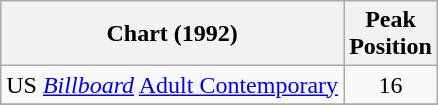<table class="wikitable sortable">
<tr>
<th align="left">Chart (1992)</th>
<th align="left">Peak<br>Position</th>
</tr>
<tr>
<td>US <em><a href='#'>Billboard</a></em> <a href='#'>Adult Contemporary</a></td>
<td align="center">16</td>
</tr>
<tr>
</tr>
<tr>
</tr>
</table>
